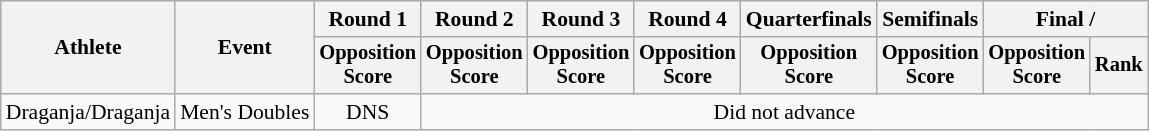<table class=wikitable style="font-size:90%">
<tr>
<th rowspan="2">Athlete</th>
<th rowspan="2">Event</th>
<th>Round 1</th>
<th>Round 2</th>
<th>Round 3</th>
<th>Round 4</th>
<th>Quarterfinals</th>
<th>Semifinals</th>
<th colspan=2>Final / </th>
</tr>
<tr style="font-size:95%">
<th>Opposition<br>Score</th>
<th>Opposition<br>Score</th>
<th>Opposition<br>Score</th>
<th>Opposition<br>Score</th>
<th>Opposition<br>Score</th>
<th>Opposition<br>Score</th>
<th>Opposition<br>Score</th>
<th>Rank</th>
</tr>
<tr align=center>
<td align=left>Draganja/Draganja</td>
<td align=left>Men's Doubles</td>
<td>DNS</td>
<td colspan=7>Did not advance</td>
</tr>
</table>
